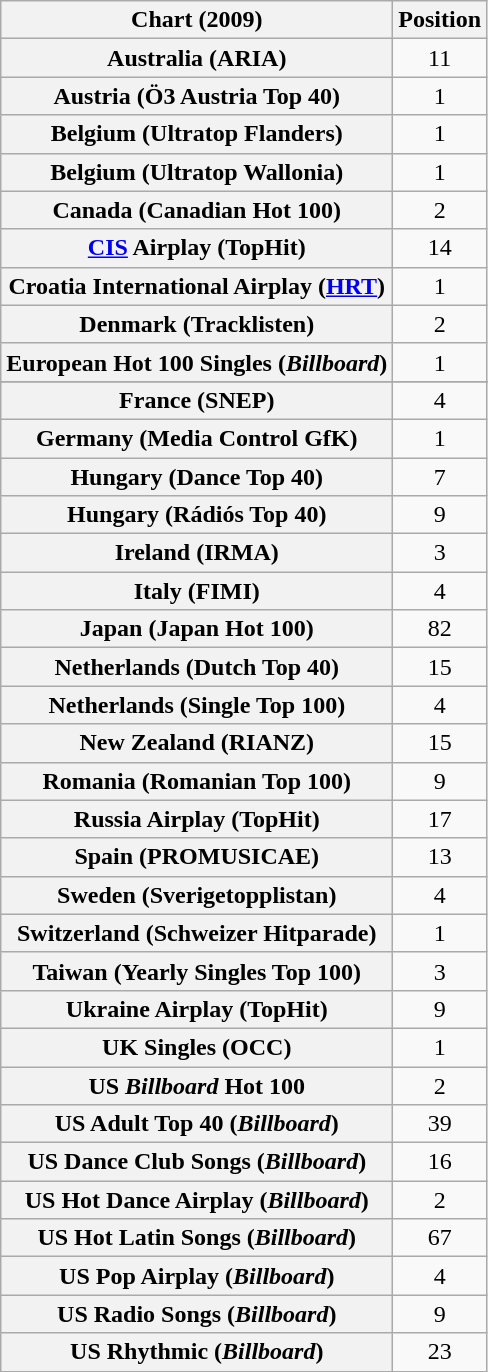<table class="wikitable sortable plainrowheaders" style="text-align:center">
<tr>
<th scope="col">Chart (2009)</th>
<th scope="col">Position</th>
</tr>
<tr>
<th scope="row">Australia (ARIA)</th>
<td>11</td>
</tr>
<tr>
<th scope="row">Austria (Ö3 Austria Top 40)</th>
<td>1</td>
</tr>
<tr>
<th scope="row">Belgium (Ultratop Flanders)</th>
<td>1</td>
</tr>
<tr>
<th scope="row">Belgium (Ultratop Wallonia)</th>
<td>1</td>
</tr>
<tr>
<th scope="row">Canada (Canadian Hot 100)</th>
<td>2</td>
</tr>
<tr>
<th scope="row"><a href='#'>CIS</a> Airplay (TopHit)</th>
<td>14</td>
</tr>
<tr>
<th scope="row">Croatia International Airplay (<a href='#'>HRT</a>)</th>
<td>1</td>
</tr>
<tr>
<th scope="row">Denmark (Tracklisten)</th>
<td>2</td>
</tr>
<tr>
<th scope="row">European Hot 100 Singles (<em>Billboard</em>)</th>
<td>1</td>
</tr>
<tr>
</tr>
<tr>
<th scope="row">France (SNEP)</th>
<td>4</td>
</tr>
<tr>
<th scope="row">Germany (Media Control GfK)</th>
<td>1</td>
</tr>
<tr>
<th scope="row">Hungary (Dance Top 40)</th>
<td>7</td>
</tr>
<tr>
<th scope="row">Hungary (Rádiós Top 40)</th>
<td>9</td>
</tr>
<tr>
<th scope="row">Ireland (IRMA)</th>
<td>3</td>
</tr>
<tr>
<th scope="row">Italy (FIMI)</th>
<td>4</td>
</tr>
<tr>
<th scope="row">Japan (Japan Hot 100)</th>
<td>82</td>
</tr>
<tr>
<th scope="row">Netherlands (Dutch Top 40)</th>
<td>15</td>
</tr>
<tr>
<th scope="row">Netherlands (Single Top 100)</th>
<td>4</td>
</tr>
<tr>
<th scope="row">New Zealand (RIANZ)</th>
<td>15</td>
</tr>
<tr>
<th scope="row">Romania (Romanian Top 100)</th>
<td>9</td>
</tr>
<tr>
<th scope="row">Russia Airplay (TopHit)</th>
<td>17</td>
</tr>
<tr>
<th scope="row">Spain (PROMUSICAE)</th>
<td>13</td>
</tr>
<tr>
<th scope="row">Sweden (Sverigetopplistan)</th>
<td>4</td>
</tr>
<tr>
<th scope="row">Switzerland (Schweizer Hitparade)</th>
<td>1</td>
</tr>
<tr>
<th scope="row">Taiwan (Yearly Singles Top 100)</th>
<td>3</td>
</tr>
<tr>
<th scope="row">Ukraine Airplay (TopHit)</th>
<td>9</td>
</tr>
<tr>
<th scope="row">UK Singles (OCC)</th>
<td>1</td>
</tr>
<tr>
<th scope="row">US <em>Billboard</em> Hot 100</th>
<td>2</td>
</tr>
<tr>
<th scope="row">US Adult Top 40 (<em>Billboard</em>)</th>
<td>39</td>
</tr>
<tr>
<th scope="row">US Dance Club Songs (<em>Billboard</em>)</th>
<td>16</td>
</tr>
<tr>
<th scope="row">US Hot Dance Airplay (<em>Billboard</em>)</th>
<td>2</td>
</tr>
<tr>
<th scope="row">US Hot Latin Songs (<em>Billboard</em>)</th>
<td>67</td>
</tr>
<tr>
<th scope="row">US Pop Airplay (<em>Billboard</em>)</th>
<td>4</td>
</tr>
<tr>
<th scope="row">US Radio Songs (<em>Billboard</em>)</th>
<td>9</td>
</tr>
<tr>
<th scope="row">US Rhythmic (<em>Billboard</em>)</th>
<td>23</td>
</tr>
</table>
